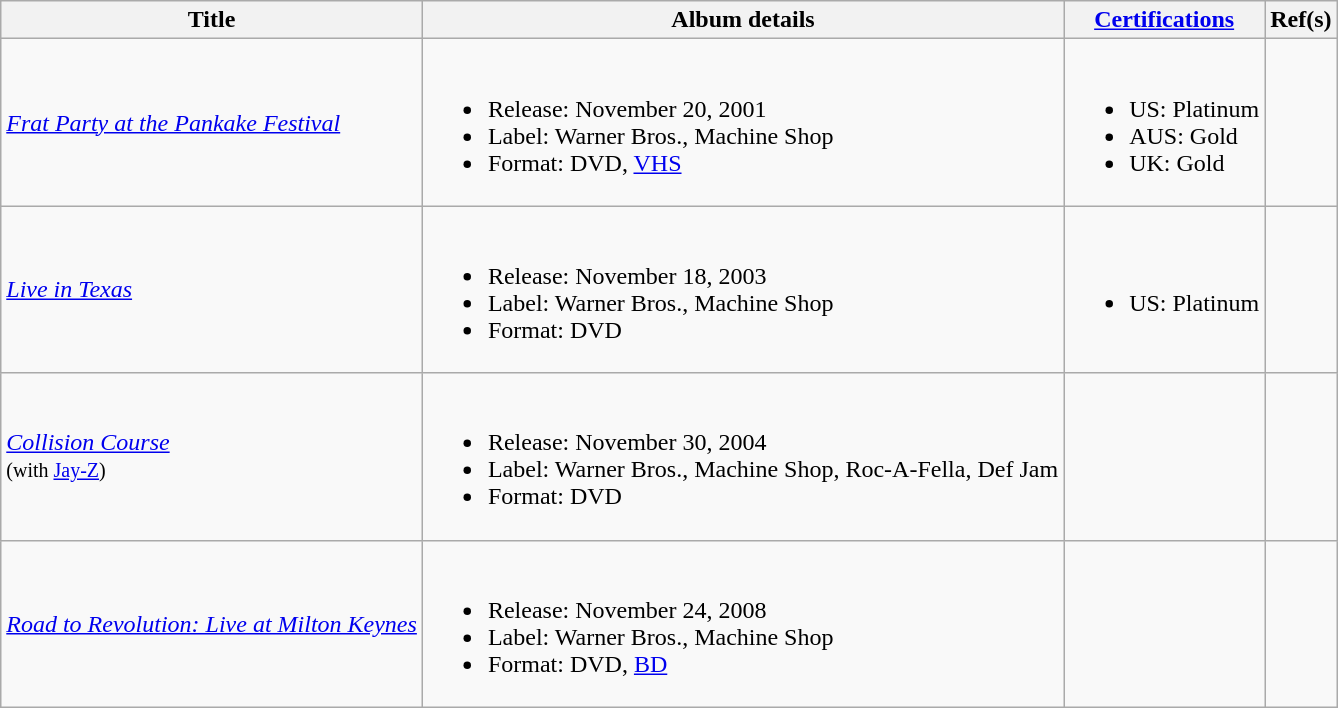<table class="wikitable">
<tr>
<th>Title</th>
<th>Album details</th>
<th><a href='#'>Certifications</a></th>
<th>Ref(s)</th>
</tr>
<tr>
<td><em><a href='#'>Frat Party at the Pankake Festival</a></em></td>
<td><br><ul><li>Release: November 20, 2001</li><li>Label: Warner Bros., Machine Shop</li><li>Format: DVD, <a href='#'>VHS</a></li></ul></td>
<td><br><ul><li>US: Platinum</li><li>AUS: Gold</li><li>UK: Gold</li></ul></td>
<td></td>
</tr>
<tr>
<td><em><a href='#'>Live in Texas</a></em></td>
<td><br><ul><li>Release: November 18, 2003</li><li>Label: Warner Bros., Machine Shop</li><li>Format: DVD</li></ul></td>
<td><br><ul><li>US: Platinum</li></ul></td>
<td></td>
</tr>
<tr>
<td><em><a href='#'>Collision Course</a></em><br><small>(with <a href='#'>Jay-Z</a>)</small></td>
<td><br><ul><li>Release: November 30, 2004</li><li>Label: Warner Bros., Machine Shop, Roc-A-Fella, Def Jam</li><li>Format: DVD</li></ul></td>
<td></td>
<td></td>
</tr>
<tr>
<td><em><a href='#'>Road to Revolution: Live at Milton Keynes</a></em></td>
<td><br><ul><li>Release: November 24, 2008</li><li>Label: Warner Bros., Machine Shop</li><li>Format: DVD, <a href='#'>BD</a></li></ul></td>
<td></td>
<td></td>
</tr>
</table>
